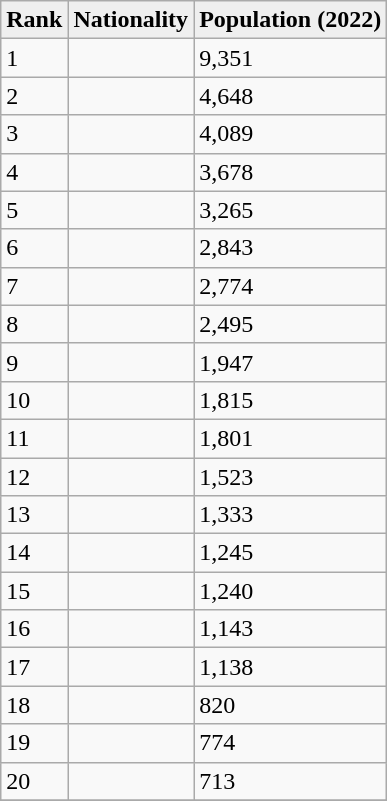<table class="wikitable">
<tr>
<th style="background:#efefef;">Rank</th>
<th style="background:#efefef;">Nationality</th>
<th style="background:#efefef;">Population (2022)</th>
</tr>
<tr>
<td>1</td>
<td></td>
<td>9,351</td>
</tr>
<tr>
<td>2</td>
<td></td>
<td>4,648</td>
</tr>
<tr>
<td>3</td>
<td></td>
<td>4,089</td>
</tr>
<tr>
<td>4</td>
<td></td>
<td>3,678</td>
</tr>
<tr>
<td>5</td>
<td></td>
<td>3,265</td>
</tr>
<tr>
<td>6</td>
<td></td>
<td>2,843</td>
</tr>
<tr>
<td>7</td>
<td></td>
<td>2,774</td>
</tr>
<tr>
<td>8</td>
<td></td>
<td>2,495</td>
</tr>
<tr>
<td>9</td>
<td></td>
<td>1,947</td>
</tr>
<tr>
<td>10</td>
<td></td>
<td>1,815</td>
</tr>
<tr>
<td>11</td>
<td></td>
<td>1,801</td>
</tr>
<tr>
<td>12</td>
<td></td>
<td>1,523</td>
</tr>
<tr>
<td>13</td>
<td></td>
<td>1,333</td>
</tr>
<tr>
<td>14</td>
<td></td>
<td>1,245</td>
</tr>
<tr>
<td>15</td>
<td></td>
<td>1,240</td>
</tr>
<tr>
<td>16</td>
<td></td>
<td>1,143</td>
</tr>
<tr>
<td>17</td>
<td></td>
<td>1,138</td>
</tr>
<tr>
<td>18</td>
<td></td>
<td>820</td>
</tr>
<tr>
<td>19</td>
<td></td>
<td>774</td>
</tr>
<tr>
<td>20</td>
<td></td>
<td>713</td>
</tr>
<tr>
</tr>
</table>
